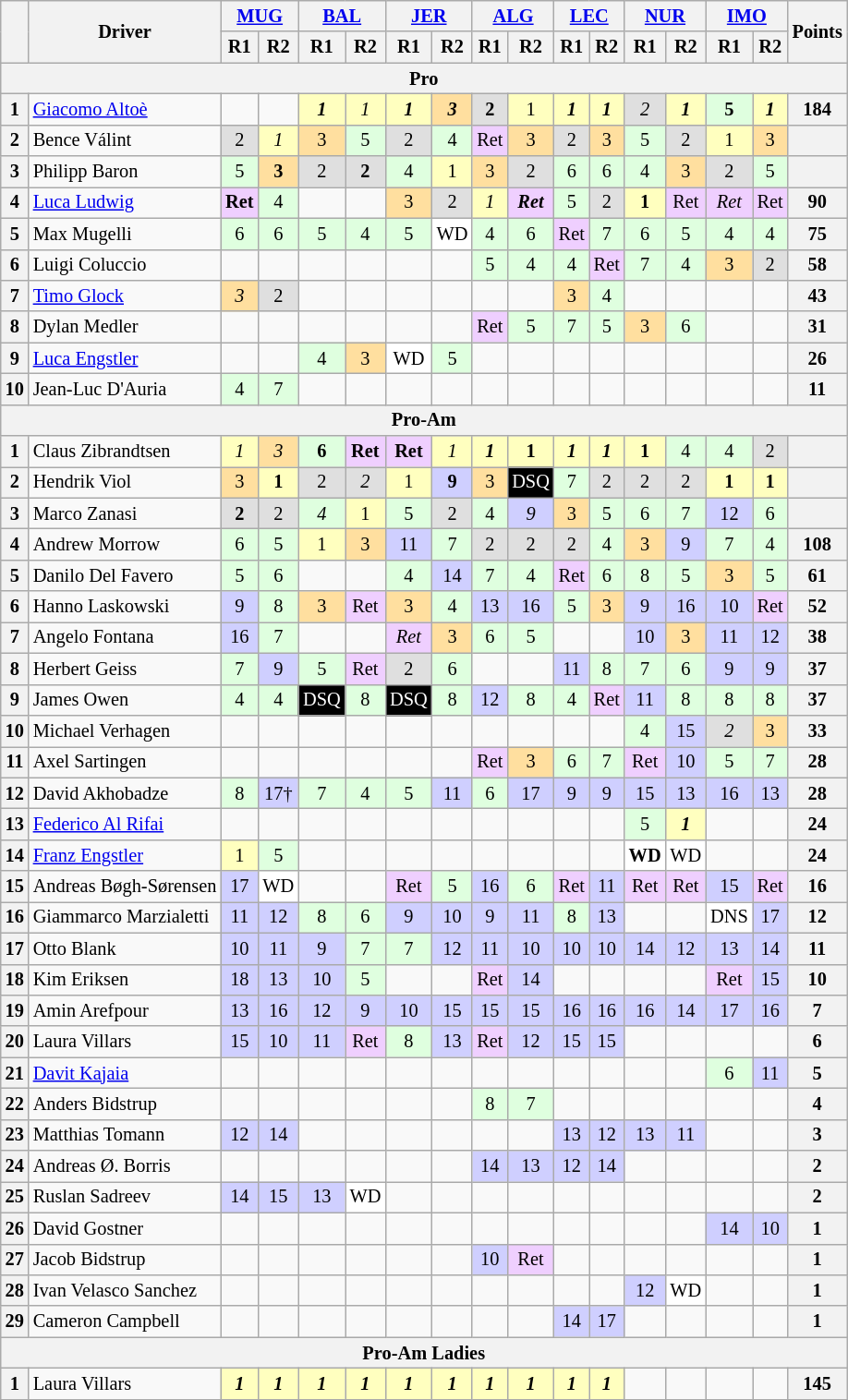<table class="wikitable" style="font-size:85%; text-align:center">
<tr>
<th rowspan="2"></th>
<th rowspan="2">Driver</th>
<th colspan="2"><a href='#'>MUG</a><br></th>
<th colspan="2"><a href='#'>BAL</a><br></th>
<th colspan="2"><a href='#'>JER</a><br></th>
<th colspan="2"><a href='#'>ALG</a><br></th>
<th colspan="2"><a href='#'>LEC</a><br></th>
<th colspan="2"><a href='#'>NUR</a><br></th>
<th colspan="2"><a href='#'>IMO</a><br></th>
<th rowspan="2">Points</th>
</tr>
<tr>
<th>R1</th>
<th>R2</th>
<th>R1</th>
<th>R2</th>
<th>R1</th>
<th>R2</th>
<th>R1</th>
<th>R2</th>
<th>R1</th>
<th>R2</th>
<th>R1</th>
<th>R2</th>
<th>R1</th>
<th>R2</th>
</tr>
<tr>
<th colspan="17">Pro</th>
</tr>
<tr>
<th>1</th>
<td align="left"> <a href='#'>Giacomo Altoè</a></td>
<td style="background:#;"></td>
<td style="background:#;"></td>
<td style="background:#FFFFBF;"><strong><em>1</em></strong></td>
<td style="background:#FFFFBF;"><em>1</em></td>
<td style="background:#FFFFBF;"><strong><em>1</em></strong></td>
<td style="background:#ffdf9f;"><strong><em>3</em></strong></td>
<td style="background:#dfdfdf;"><strong>2</strong></td>
<td style="background:#FFFFBF;">1</td>
<td style="background:#FFFFBF;"><strong><em>1</em></strong></td>
<td style="background:#FFFFBF;"><strong><em>1</em></strong></td>
<td style="background:#dfdfdf;"><em>2</em></td>
<td style="background:#FFFFBF;"><strong><em>1</em></strong></td>
<td style="background:#dfffdf;"><strong>5</strong></td>
<td style="background:#FFFFBF;"><strong><em>1</em></strong></td>
<th>184</th>
</tr>
<tr>
<th>2</th>
<td align="left"> Bence Válint</td>
<td style="background:#dfdfdf;">2</td>
<td style="background:#FFFFBF;"><em>1</em></td>
<td style="background:#ffdf9f;">3</td>
<td style="background:#dfffdf;">5</td>
<td style="background:#dfdfdf;">2</td>
<td style="background:#dfffdf;">4</td>
<td style="background:#efcfff;">Ret</td>
<td style="background:#ffdf9f;">3</td>
<td style="background:#dfdfdf;">2</td>
<td style="background:#ffdf9f;">3</td>
<td style="background:#dfffdf;">5</td>
<td style="background:#dfdfdf;">2</td>
<td style="background:#FFFFBF;">1</td>
<td style="background:#ffdf9f;">3</td>
<th></th>
</tr>
<tr>
<th>3</th>
<td align="left"> Philipp Baron</td>
<td style="background:#dfffdf;">5</td>
<td style="background:#ffdf9f;"><strong>3</strong></td>
<td style="background:#dfdfdf;">2</td>
<td style="background:#dfdfdf;"><strong>2</strong></td>
<td style="background:#dfffdf;">4</td>
<td style="background:#FFFFBF;">1</td>
<td style="background:#ffdf9f;">3</td>
<td style="background:#dfdfdf;">2</td>
<td style="background:#dfffdf;">6</td>
<td style="background:#dfffdf;">6</td>
<td style="background:#dfffdf;">4</td>
<td style="background:#ffdf9f;">3</td>
<td style="background:#dfdfdf;">2</td>
<td style="background:#dfffdf;">5</td>
<th></th>
</tr>
<tr>
<th>4</th>
<td align="left"> <a href='#'>Luca Ludwig</a></td>
<td style="background:#efcfff;"><strong>Ret</strong></td>
<td style="background:#dfffdf;">4</td>
<td style="background:#;"></td>
<td style="background:#;"></td>
<td style="background:#ffdf9f;">3</td>
<td style="background:#dfdfdf;">2</td>
<td style="background:#FFFFBF;"><em>1</em></td>
<td style="background:#efcfff;"><strong><em>Ret</em></strong></td>
<td style="background:#dfffdf;">5</td>
<td style="background:#dfdfdf;">2</td>
<td style="background:#FFFFBF;"><strong>1</strong></td>
<td style="background:#efcfff;">Ret</td>
<td style="background:#efcfff;"><em>Ret</em></td>
<td style="background:#efcfff;">Ret</td>
<th>90</th>
</tr>
<tr>
<th>5</th>
<td align="left"> Max Mugelli</td>
<td style="background:#dfffdf;">6</td>
<td style="background:#dfffdf;">6</td>
<td style="background:#dfffdf;">5</td>
<td style="background:#dfffdf;">4</td>
<td style="background:#dfffdf;">5</td>
<td style="background:#ffffff;">WD</td>
<td style="background:#dfffdf;">4</td>
<td style="background:#dfffdf;">6</td>
<td style="background:#efcfff;">Ret</td>
<td style="background:#dfffdf;">7</td>
<td style="background:#dfffdf;">6</td>
<td style="background:#dfffdf;">5</td>
<td style="background:#dfffdf;">4</td>
<td style="background:#dfffdf;">4</td>
<th>75</th>
</tr>
<tr>
<th>6</th>
<td align="left"> Luigi Coluccio</td>
<td style="background:#;"></td>
<td style="background:#;"></td>
<td style="background:#;"></td>
<td style="background:#;"></td>
<td style="background:#;"></td>
<td style="background:#;"></td>
<td style="background:#dfffdf;">5</td>
<td style="background:#dfffdf;">4</td>
<td style="background:#dfffdf;">4</td>
<td style="background:#efcfff;">Ret</td>
<td style="background:#dfffdf;">7</td>
<td style="background:#dfffdf;">4</td>
<td style="background:#ffdf9f;">3</td>
<td style="background:#dfdfdf;">2</td>
<th>58</th>
</tr>
<tr>
<th>7</th>
<td align="left"> <a href='#'>Timo Glock</a></td>
<td style="background:#ffdf9f;"><em>3</em></td>
<td style="background:#dfdfdf;">2</td>
<td style="background:#;"></td>
<td style="background:#;"></td>
<td style="background:#;"></td>
<td style="background:#;"></td>
<td style="background:#;"></td>
<td style="background:#;"></td>
<td style="background:#ffdf9f;">3</td>
<td style="background:#dfffdf;">4</td>
<td style="background:#;"></td>
<td style="background:#;"></td>
<td style="background:#;"></td>
<td style="background:#;"></td>
<th>43</th>
</tr>
<tr>
<th>8</th>
<td align="left"> Dylan Medler</td>
<td style="background:#;"></td>
<td style="background:#;"></td>
<td style="background:#;"></td>
<td style="background:#;"></td>
<td style="background:#;"></td>
<td style="background:#;"></td>
<td style="background:#efcfff;">Ret</td>
<td style="background:#dfffdf;">5</td>
<td style="background:#dfffdf;">7</td>
<td style="background:#dfffdf;">5</td>
<td style="background:#ffdf9f;">3</td>
<td style="background:#dfffdf;">6</td>
<td style="background:#;"></td>
<td style="background:#;"></td>
<th>31</th>
</tr>
<tr>
<th>9</th>
<td align="left"> <a href='#'>Luca Engstler</a></td>
<td style="background:#;"></td>
<td style="background:#;"></td>
<td style="background:#dfffdf;">4</td>
<td style="background:#ffdf9f;">3</td>
<td style="background:#ffffff;">WD</td>
<td style="background:#dfffdf;">5</td>
<td style="background:#;"></td>
<td style="background:#;"></td>
<td style="background:#;"></td>
<td style="background:#;"></td>
<td style="background:#;"></td>
<td style="background:#;"></td>
<td style="background:#;"></td>
<td style="background:#;"></td>
<th>26</th>
</tr>
<tr>
<th>10</th>
<td align="left"> Jean-Luc D'Auria</td>
<td style="background:#dfffdf;">4</td>
<td style="background:#dfffdf;">7</td>
<td style="background:#;"></td>
<td style="background:#;"></td>
<td style="background:#;"></td>
<td style="background:#;"></td>
<td style="background:#;"></td>
<td style="background:#;"></td>
<td style="background:#;"></td>
<td style="background:#;"></td>
<td style="background:#;"></td>
<td style="background:#;"></td>
<td style="background:#;"></td>
<td style="background:#;"></td>
<th>11</th>
</tr>
<tr>
<th colspan="17">Pro-Am</th>
</tr>
<tr>
<th>1</th>
<td align="left"> Claus Zibrandtsen</td>
<td style="background:#FFFFBF;"><em>1</em></td>
<td style="background:#ffdf9f;"><em>3</em></td>
<td style="background:#dfffdf;"><strong>6</strong></td>
<td style="background:#efcfff;"><strong>Ret</strong></td>
<td style="background:#efcfff;"><strong>Ret</strong></td>
<td style="background:#FFFFBF;"><em>1</em></td>
<td style="background:#FFFFBF;"><strong><em>1</em></strong></td>
<td style="background:#FFFFBF;"><strong>1</strong></td>
<td style="background:#FFFFBF;"><strong><em>1</em></strong></td>
<td style="background:#FFFFBF;"><strong><em>1</em></strong></td>
<td style="background:#FFFFBF;"><strong>1</strong></td>
<td style="background:#dfffdf;">4</td>
<td style="background:#dfffdf;">4</td>
<td style="background:#dfdfdf;">2</td>
<th></th>
</tr>
<tr>
<th>2</th>
<td align="left"> Hendrik Viol</td>
<td style="background:#ffdf9f;">3</td>
<td style="background:#FFFFBF;"><strong>1</strong></td>
<td style="background:#dfdfdf;">2</td>
<td style="background:#dfdfdf;"><em>2</em></td>
<td style="background:#FFFFBF;">1</td>
<td style="background:#cfcfff;"><strong>9</strong></td>
<td style="background:#ffdf9f;">3</td>
<td style="background:#000000; color:white;">DSQ</td>
<td style="background:#dfffdf;">7</td>
<td style="background:#dfdfdf;">2</td>
<td style="background:#dfdfdf;">2</td>
<td style="background:#dfdfdf;">2</td>
<td style="background:#FFFFBF;"><strong>1</strong></td>
<td style="background:#FFFFBF;"><strong>1</strong></td>
<th></th>
</tr>
<tr>
<th>3</th>
<td align="left"> Marco Zanasi</td>
<td style="background:#dfdfdf;"><strong>2</strong></td>
<td style="background:#dfdfdf;">2</td>
<td style="background:#dfffdf;"><em>4</em></td>
<td style="background:#FFFFBF;">1</td>
<td style="background:#dfffdf;">5</td>
<td style="background:#dfdfdf;">2</td>
<td style="background:#dfffdf;">4</td>
<td style="background:#cfcfff;"><em>9</em></td>
<td style="background:#ffdf9f;">3</td>
<td style="background:#dfffdf;">5</td>
<td style="background:#dfffdf;">6</td>
<td style="background:#dfffdf;">7</td>
<td style="background:#cfcfff;">12</td>
<td style="background:#dfffdf;">6</td>
<th></th>
</tr>
<tr>
<th>4</th>
<td align="left"> Andrew Morrow</td>
<td style="background:#dfffdf;">6</td>
<td style="background:#dfffdf;">5</td>
<td style="background:#FFFFBF;">1</td>
<td style="background:#ffdf9f;">3</td>
<td style="background:#cfcfff;">11</td>
<td style="background:#dfffdf;">7</td>
<td style="background:#dfdfdf;">2</td>
<td style="background:#dfdfdf;">2</td>
<td style="background:#dfdfdf;">2</td>
<td style="background:#dfffdf;">4</td>
<td style="background:#ffdf9f;">3</td>
<td style="background:#cfcfff;">9</td>
<td style="background:#dfffdf;">7</td>
<td style="background:#dfffdf;">4</td>
<th>108</th>
</tr>
<tr>
<th>5</th>
<td align="left"> Danilo Del Favero</td>
<td style="background:#dfffdf;">5</td>
<td style="background:#dfffdf;">6</td>
<td style="background:#;"></td>
<td style="background:#;"></td>
<td style="background:#dfffdf;">4</td>
<td style="background:#cfcfff;">14</td>
<td style="background:#dfffdf;">7</td>
<td style="background:#dfffdf;">4</td>
<td style="background:#efcfff;">Ret</td>
<td style="background:#dfffdf;">6</td>
<td style="background:#dfffdf;">8</td>
<td style="background:#dfffdf;">5</td>
<td style="background:#ffdf9f;">3</td>
<td style="background:#dfffdf;">5</td>
<th>61</th>
</tr>
<tr>
<th>6</th>
<td align="left"> Hanno Laskowski</td>
<td style="background:#cfcfff;">9</td>
<td style="background:#dfffdf;">8</td>
<td style="background:#ffdf9f;">3</td>
<td style="background:#efcfff;">Ret</td>
<td style="background:#ffdf9f;">3</td>
<td style="background:#dfffdf;">4</td>
<td style="background:#cfcfff;">13</td>
<td style="background:#cfcfff;">16</td>
<td style="background:#dfffdf;">5</td>
<td style="background:#ffdf9f;">3</td>
<td style="background:#cfcfff;">9</td>
<td style="background:#cfcfff;">16</td>
<td style="background:#cfcfff;">10</td>
<td style="background:#efcfff;">Ret</td>
<th>52</th>
</tr>
<tr>
<th>7</th>
<td align="left"> Angelo Fontana</td>
<td style="background:#cfcfff;">16</td>
<td style="background:#dfffdf;">7</td>
<td style="background:#;"></td>
<td style="background:#;"></td>
<td style="background:#efcfff;"><em>Ret</em></td>
<td style="background:#ffdf9f;">3</td>
<td style="background:#dfffdf;">6</td>
<td style="background:#dfffdf;">5</td>
<td style="background:#;"></td>
<td style="background:#;"></td>
<td style="background:#cfcfff;">10</td>
<td style="background:#ffdf9f;">3</td>
<td style="background:#cfcfff;">11</td>
<td style="background:#cfcfff;">12</td>
<th>38</th>
</tr>
<tr>
<th>8</th>
<td align="left"> Herbert Geiss</td>
<td style="background:#dfffdf;">7</td>
<td style="background:#cfcfff;">9</td>
<td style="background:#dfffdf;">5</td>
<td style="background:#efcfff;">Ret</td>
<td style="background:#dfdfdf;">2</td>
<td style="background:#dfffdf;">6</td>
<td style="background:#;"></td>
<td style="background:#;"></td>
<td style="background:#cfcfff;">11</td>
<td style="background:#dfffdf;">8</td>
<td style="background:#dfffdf;">7</td>
<td style="background:#dfffdf;">6</td>
<td style="background:#cfcfff;">9</td>
<td style="background:#cfcfff;">9</td>
<th>37</th>
</tr>
<tr>
<th>9</th>
<td align="left"> James Owen</td>
<td style="background:#dfffdf;">4</td>
<td style="background:#dfffdf;">4</td>
<td style="background:#000000;color:white">DSQ</td>
<td style="background:#dfffdf;">8</td>
<td style="background:#000000;color:white">DSQ</td>
<td style="background:#dfffdf;">8</td>
<td style="background:#cfcfff;">12</td>
<td style="background:#dfffdf;">8</td>
<td style="background:#dfffdf;">4</td>
<td style="background:#efcfff;">Ret</td>
<td style="background:#cfcfff;">11</td>
<td style="background:#dfffdf;">8</td>
<td style="background:#dfffdf;">8</td>
<td style="background:#dfffdf;">8</td>
<th>37</th>
</tr>
<tr>
<th>10</th>
<td align="left"> Michael Verhagen</td>
<td style="background:#;"></td>
<td style="background:#;"></td>
<td style="background:#;"></td>
<td style="background:#;"></td>
<td style="background:#;"></td>
<td style="background:#;"></td>
<td style="background:#;"></td>
<td style="background:#;"></td>
<td style="background:#;"></td>
<td style="background:#;"></td>
<td style="background:#dfffdf;">4</td>
<td style="background:#cfcfff;">15</td>
<td style="background:#dfdfdf;"><em>2</em></td>
<td style="background:#ffdf9f;">3</td>
<th>33</th>
</tr>
<tr>
<th>11</th>
<td align="left"> Axel Sartingen</td>
<td style="background:#;"></td>
<td style="background:#;"></td>
<td style="background:#;"></td>
<td style="background:#;"></td>
<td style="background:#;"></td>
<td style="background:#;"></td>
<td style="background:#efcfff;">Ret</td>
<td style="background:#ffdf9f;">3</td>
<td style="background:#dfffdf;">6</td>
<td style="background:#dfffdf;">7</td>
<td style="background:#efcfff;">Ret</td>
<td style="background:#cfcfff;">10</td>
<td style="background:#dfffdf;">5</td>
<td style="background:#dfffdf;">7</td>
<th>28</th>
</tr>
<tr>
<th>12</th>
<td align="left"> David Akhobadze</td>
<td style="background:#dfffdf;">8</td>
<td style="background:#cfcfff;">17†</td>
<td style="background:#dfffdf;">7</td>
<td style="background:#dfffdf;">4</td>
<td style="background:#dfffdf;">5</td>
<td style="background:#cfcfff;">11</td>
<td style="background:#dfffdf;">6</td>
<td style="background:#cfcfff;">17</td>
<td style="background:#cfcfff;">9</td>
<td style="background:#cfcfff;">9</td>
<td style="background:#cfcfff;">15</td>
<td style="background:#cfcfff;">13</td>
<td style="background:#cfcfff;">16</td>
<td style="background:#cfcfff;">13</td>
<th>28</th>
</tr>
<tr>
<th>13</th>
<td align="left"> <a href='#'>Federico Al Rifai</a></td>
<td style="background:#;"></td>
<td style="background:#;"></td>
<td style="background:#;"></td>
<td style="background:#;"></td>
<td style="background:#;"></td>
<td style="background:#;"></td>
<td style="background:#;"></td>
<td style="background:#;"></td>
<td style="background:#;"></td>
<td style="background:#;"></td>
<td style="background:#dfffdf;">5</td>
<td style="background:#FFFFBF;"><strong><em>1</em></strong></td>
<td style="background:#;"></td>
<td style="background:#;"></td>
<th>24</th>
</tr>
<tr>
<th>14</th>
<td align="left"> <a href='#'>Franz Engstler</a></td>
<td style="background:#FFFFBF;">1</td>
<td style="background:#dfffdf;">5</td>
<td style="background:#;"></td>
<td style="background:#;"></td>
<td style="background:#;"></td>
<td style="background:#;"></td>
<td style="background:#;"></td>
<td style="background:#;"></td>
<td style="background:#;"></td>
<td style="background:#;"></td>
<td style="background:#ffffff;"><strong>WD</strong></td>
<td style="background:#ffffff;">WD</td>
<td style="background:#;"></td>
<td style="background:#;"></td>
<th>24</th>
</tr>
<tr>
<th>15</th>
<td align="left"> Andreas Bøgh-Sørensen</td>
<td style="background:#cfcfff;">17</td>
<td style="background:#ffffff;">WD</td>
<td style="background:#;"></td>
<td style="background:#;"></td>
<td style="background:#efcfff;">Ret</td>
<td style="background:#dfffdf;">5</td>
<td style="background:#cfcfff;">16</td>
<td style="background:#dfffdf;">6</td>
<td style="background:#efcfff;">Ret</td>
<td style="background:#cfcfff;">11</td>
<td style="background:#efcfff;">Ret</td>
<td style="background:#efcfff;">Ret</td>
<td style="background:#cfcfff;">15</td>
<td style="background:#efcfff;">Ret</td>
<th>16</th>
</tr>
<tr>
<th>16</th>
<td align="left"> Giammarco Marzialetti</td>
<td style="background:#cfcfff;">11</td>
<td style="background:#cfcfff;">12</td>
<td style="background:#dfffdf;">8</td>
<td style="background:#dfffdf;">6</td>
<td style="background:#cfcfff;">9</td>
<td style="background:#cfcfff;">10</td>
<td style="background:#cfcfff;">9</td>
<td style="background:#cfcfff;">11</td>
<td style="background:#dfffdf;">8</td>
<td style="background:#cfcfff;">13</td>
<td style="background:#;"></td>
<td style="background:#;"></td>
<td style="background:#ffffff;">DNS</td>
<td style="background:#cfcfff;">17</td>
<th>12</th>
</tr>
<tr>
<th>17</th>
<td align="left"> Otto Blank</td>
<td style="background:#cfcfff;">10</td>
<td style="background:#cfcfff;">11</td>
<td style="background:#cfcfff;">9</td>
<td style="background:#dfffdf;">7</td>
<td style="background:#dfffdf;">7</td>
<td style="background:#cfcfff;">12</td>
<td style="background:#cfcfff;">11</td>
<td style="background:#cfcfff;">10</td>
<td style="background:#cfcfff;">10</td>
<td style="background:#cfcfff;">10</td>
<td style="background:#cfcfff;">14</td>
<td style="background:#cfcfff;">12</td>
<td style="background:#cfcfff;">13</td>
<td style="background:#cfcfff;">14</td>
<th>11</th>
</tr>
<tr>
<th>18</th>
<td align="left"> Kim Eriksen</td>
<td style="background:#cfcfff;">18</td>
<td style="background:#cfcfff;">13</td>
<td style="background:#cfcfff;">10</td>
<td style="background:#dfffdf;">5</td>
<td style="background:#;"></td>
<td style="background:#;"></td>
<td style="background:#efcfff;">Ret</td>
<td style="background:#cfcfff;">14</td>
<td style="background:#;"></td>
<td style="background:#;"></td>
<td style="background:#;"></td>
<td style="background:#;"></td>
<td style="background:#efcfff;">Ret</td>
<td style="background:#cfcfff;">15</td>
<th>10</th>
</tr>
<tr>
<th>19</th>
<td align="left"> Amin Arefpour</td>
<td style="background:#cfcfff;">13</td>
<td style="background:#cfcfff;">16</td>
<td style="background:#cfcfff;">12</td>
<td style="background:#cfcfff;">9</td>
<td style="background:#cfcfff;">10</td>
<td style="background:#cfcfff;">15</td>
<td style="background:#cfcfff;">15</td>
<td style="background:#cfcfff;">15</td>
<td style="background:#cfcfff;">16</td>
<td style="background:#cfcfff;">16</td>
<td style="background:#cfcfff;">16</td>
<td style="background:#cfcfff;">14</td>
<td style="background:#cfcfff;">17</td>
<td style="background:#cfcfff;">16</td>
<th>7</th>
</tr>
<tr>
<th>20</th>
<td align="left"> Laura Villars</td>
<td style="background:#cfcfff;">15</td>
<td style="background:#cfcfff;">10</td>
<td style="background:#cfcfff;">11</td>
<td style="background:#efcfff;">Ret</td>
<td style="background:#dfffdf;">8</td>
<td style="background:#cfcfff;">13</td>
<td style="background:#efcfff;">Ret</td>
<td style="background:#cfcfff;">12</td>
<td style="background:#cfcfff;">15</td>
<td style="background:#cfcfff;">15</td>
<td style="background:#;"></td>
<td style="background:#;"></td>
<td style="background:#;"></td>
<td style="background:#;"></td>
<th>6</th>
</tr>
<tr>
<th>21</th>
<td align="left"> <a href='#'>Davit Kajaia</a></td>
<td style="background:#;"></td>
<td style="background:#;"></td>
<td style="background:#;"></td>
<td style="background:#;"></td>
<td style="background:#;"></td>
<td style="background:#;"></td>
<td style="background:#;"></td>
<td style="background:#;"></td>
<td style="background:#;"></td>
<td style="background:#;"></td>
<td style="background:#;"></td>
<td style="background:#;"></td>
<td style="background:#dfffdf;">6</td>
<td style="background:#cfcfff;">11</td>
<th>5</th>
</tr>
<tr>
<th>22</th>
<td align="left"> Anders Bidstrup</td>
<td style="background:#;"></td>
<td style="background:#;"></td>
<td style="background:#;"></td>
<td style="background:#;"></td>
<td style="background:#;"></td>
<td style="background:#;"></td>
<td style="background:#dfffdf;">8</td>
<td style="background:#dfffdf;">7</td>
<td style="background:#;"></td>
<td style="background:#;"></td>
<td style="background:#;"></td>
<td style="background:#;"></td>
<td style="background:#;"></td>
<td style="background:#;"></td>
<th>4</th>
</tr>
<tr>
<th>23</th>
<td align="left"> Matthias Tomann</td>
<td style="background:#cfcfff;">12</td>
<td style="background:#cfcfff;">14</td>
<td style="background:#;"></td>
<td style="background:#;"></td>
<td style="background:#;"></td>
<td style="background:#;"></td>
<td style="background:#;"></td>
<td style="background:#;"></td>
<td style="background:#cfcfff;">13</td>
<td style="background:#cfcfff;">12</td>
<td style="background:#cfcfff;">13</td>
<td style="background:#cfcfff;">11</td>
<td style="background:#;"></td>
<td style="background:#;"></td>
<th>3</th>
</tr>
<tr>
<th>24</th>
<td align="left"> Andreas Ø. Borris</td>
<td style="background:#;"></td>
<td style="background:#;"></td>
<td style="background:#;"></td>
<td style="background:#;"></td>
<td style="background:#;"></td>
<td style="background:#;"></td>
<td style="background:#cfcfff;">14</td>
<td style="background:#cfcfff;">13</td>
<td style="background:#cfcfff;">12</td>
<td style="background:#cfcfff;">14</td>
<td style="background:#;"></td>
<td style="background:#;"></td>
<td style="background:#;"></td>
<td style="background:#;"></td>
<th>2</th>
</tr>
<tr>
<th>25</th>
<td align="left"> Ruslan Sadreev</td>
<td style="background:#cfcfff;">14</td>
<td style="background:#cfcfff;">15</td>
<td style="background:#cfcfff;">13</td>
<td style="background:#ffffff;">WD</td>
<td style="background:#;"></td>
<td style="background:#;"></td>
<td style="background:#;"></td>
<td style="background:#;"></td>
<td style="background:#;"></td>
<td style="background:#;"></td>
<td style="background:#;"></td>
<td style="background:#;"></td>
<td style="background:#;"></td>
<td style="background:#;"></td>
<th>2</th>
</tr>
<tr>
<th>26</th>
<td align="left"> David Gostner</td>
<td style="background:#;"></td>
<td style="background:#;"></td>
<td style="background:#;"></td>
<td style="background:#;"></td>
<td style="background:#;"></td>
<td style="background:#;"></td>
<td style="background:#;"></td>
<td style="background:#;"></td>
<td style="background:#;"></td>
<td style="background:#;"></td>
<td style="background:#;"></td>
<td style="background:#;"></td>
<td style="background:#cfcfff;">14</td>
<td style="background:#cfcfff;">10</td>
<th>1</th>
</tr>
<tr>
<th>27</th>
<td align="left"> Jacob Bidstrup</td>
<td style="background:#;"></td>
<td style="background:#;"></td>
<td style="background:#;"></td>
<td style="background:#;"></td>
<td style="background:#;"></td>
<td style="background:#;"></td>
<td style="background:#cfcfff;">10</td>
<td style="background:#efcfff;">Ret</td>
<td style="background:#;"></td>
<td style="background:#;"></td>
<td style="background:#;"></td>
<td style="background:#;"></td>
<td style="background:#;"></td>
<td style="background:#;"></td>
<th>1</th>
</tr>
<tr>
<th>28</th>
<td align="left"> Ivan Velasco Sanchez</td>
<td style="background:#;"></td>
<td style="background:#;"></td>
<td style="background:#;"></td>
<td style="background:#;"></td>
<td style="background:#;"></td>
<td style="background:#;"></td>
<td style="background:#;"></td>
<td style="background:#;"></td>
<td style="background:#;"></td>
<td style="background:#;"></td>
<td style="background:#cfcfff;">12</td>
<td style="background:#ffffff;">WD</td>
<td style="background:#;"></td>
<td style="background:#;"></td>
<th>1</th>
</tr>
<tr>
<th>29</th>
<td align="left"> Cameron Campbell</td>
<td style="background:#;"></td>
<td style="background:#;"></td>
<td style="background:#;"></td>
<td style="background:#;"></td>
<td style="background:#;"></td>
<td style="background:#;"></td>
<td style="background:#;"></td>
<td style="background:#;"></td>
<td style="background:#cfcfff;">14</td>
<td style="background:#cfcfff;">17</td>
<td style="background:#;"></td>
<td style="background:#;"></td>
<td style="background:#;"></td>
<td style="background:#;"></td>
<th>1</th>
</tr>
<tr>
<th colspan="17">Pro-Am Ladies</th>
</tr>
<tr>
<th>1</th>
<td align="left"> Laura Villars</td>
<td style="background:#FFFFBF;"><strong><em>1</em></strong></td>
<td style="background:#FFFFBF;"><strong><em>1</em></strong></td>
<td style="background:#FFFFBF;"><strong><em>1</em></strong></td>
<td style="background:#FFFFBF;"><strong><em>1</em></strong></td>
<td style="background:#FFFFBF;"><strong><em>1</em></strong></td>
<td style="background:#FFFFBF;"><strong><em>1</em></strong></td>
<td style="background:#FFFFBF;"><strong><em>1</em></strong></td>
<td style="background:#FFFFBF;"><strong><em>1</em></strong></td>
<td style="background:#FFFFBF;"><strong><em>1</em></strong></td>
<td style="background:#FFFFBF;"><strong><em>1</em></strong></td>
<td style="background:#;"></td>
<td style="background:#;"></td>
<td style="background:#;"></td>
<td style="background:#;"></td>
<th>145</th>
</tr>
<tr>
</tr>
</table>
